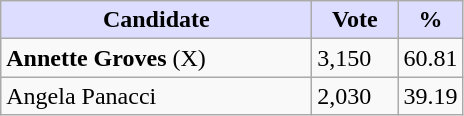<table class="wikitable">
<tr>
<th style="background:#ddf; width:200px;">Candidate</th>
<th style="background:#ddf; width:50px;">Vote</th>
<th style="background:#ddf; width:30px;">%</th>
</tr>
<tr>
<td><strong>Annette Groves</strong> (X)</td>
<td>3,150</td>
<td>60.81</td>
</tr>
<tr>
<td>Angela Panacci</td>
<td>2,030</td>
<td>39.19</td>
</tr>
</table>
